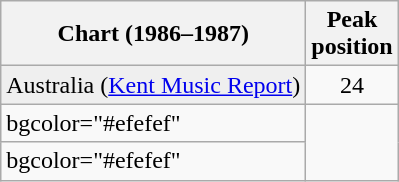<table class="wikitable sortable plainrowheaders">
<tr>
<th>Chart (1986–1987)</th>
<th>Peak<br>position</th>
</tr>
<tr>
<td bgcolor="#efefef">Australia (<a href='#'>Kent Music Report</a>)</td>
<td style="text-align:center;">24</td>
</tr>
<tr>
<td>bgcolor="#efefef" </td>
</tr>
<tr>
<td>bgcolor="#efefef" </td>
</tr>
</table>
